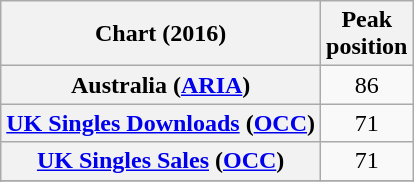<table class="wikitable sortable plainrowheaders" style="text-align:center">
<tr>
<th scope="col">Chart (2016)</th>
<th scope="col">Peak<br>position</th>
</tr>
<tr>
<th scope="row">Australia (<a href='#'>ARIA</a>)</th>
<td>86</td>
</tr>
<tr>
<th scope="row"><a href='#'>UK Singles Downloads</a> (<a href='#'>OCC</a>)</th>
<td>71</td>
</tr>
<tr>
<th scope="row"><a href='#'>UK Singles Sales</a> (<a href='#'>OCC</a>)</th>
<td>71</td>
</tr>
<tr>
</tr>
<tr>
</tr>
<tr>
</tr>
</table>
